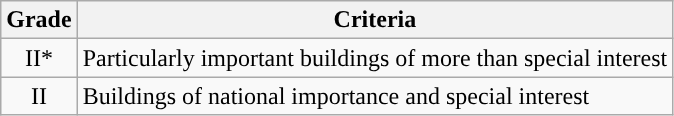<table class="wikitable">
<tr>
<th>Grade</th>
<th>Criteria</th>
</tr>
<tr>
<td align="center" >II*</td>
<td>Particularly important buildings of more than special interest</td>
</tr>
<tr>
<td align="center" >II</td>
<td>Buildings of national importance and special interest</td>
</tr>
</table>
